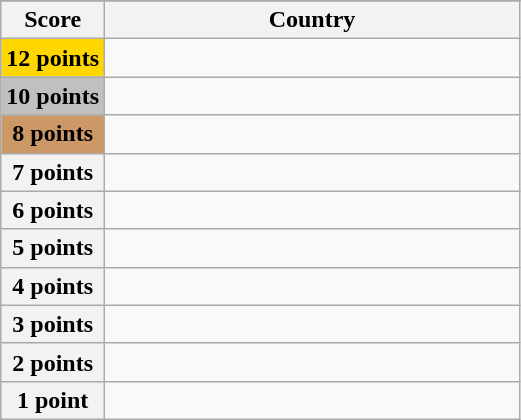<table class="wikitable">
<tr>
</tr>
<tr>
<th scope="col" width="20%">Score</th>
<th scope="col">Country</th>
</tr>
<tr>
<th scope="row" style="background:gold">12 points</th>
<td></td>
</tr>
<tr>
<th scope="row" style="background:silver">10 points</th>
<td></td>
</tr>
<tr>
<th scope="row" style="background:#CC9966">8 points</th>
<td></td>
</tr>
<tr>
<th scope="row">7 points</th>
<td></td>
</tr>
<tr>
<th scope="row">6 points</th>
<td></td>
</tr>
<tr>
<th scope="row">5 points</th>
<td></td>
</tr>
<tr>
<th scope="row">4 points</th>
<td></td>
</tr>
<tr>
<th scope="row">3 points</th>
<td></td>
</tr>
<tr>
<th scope="row">2 points</th>
<td></td>
</tr>
<tr>
<th scope="row">1 point</th>
<td></td>
</tr>
</table>
